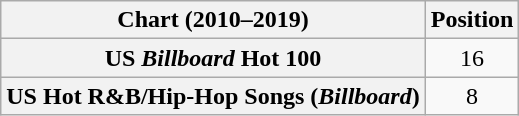<table class="wikitable plainrowheaders" style="text-align:center">
<tr>
<th scope="col">Chart (2010–2019)</th>
<th scope="col">Position</th>
</tr>
<tr>
<th scope="row">US <em>Billboard</em> Hot 100</th>
<td>16</td>
</tr>
<tr>
<th scope="row">US Hot R&B/Hip-Hop Songs (<em>Billboard</em>)</th>
<td>8</td>
</tr>
</table>
